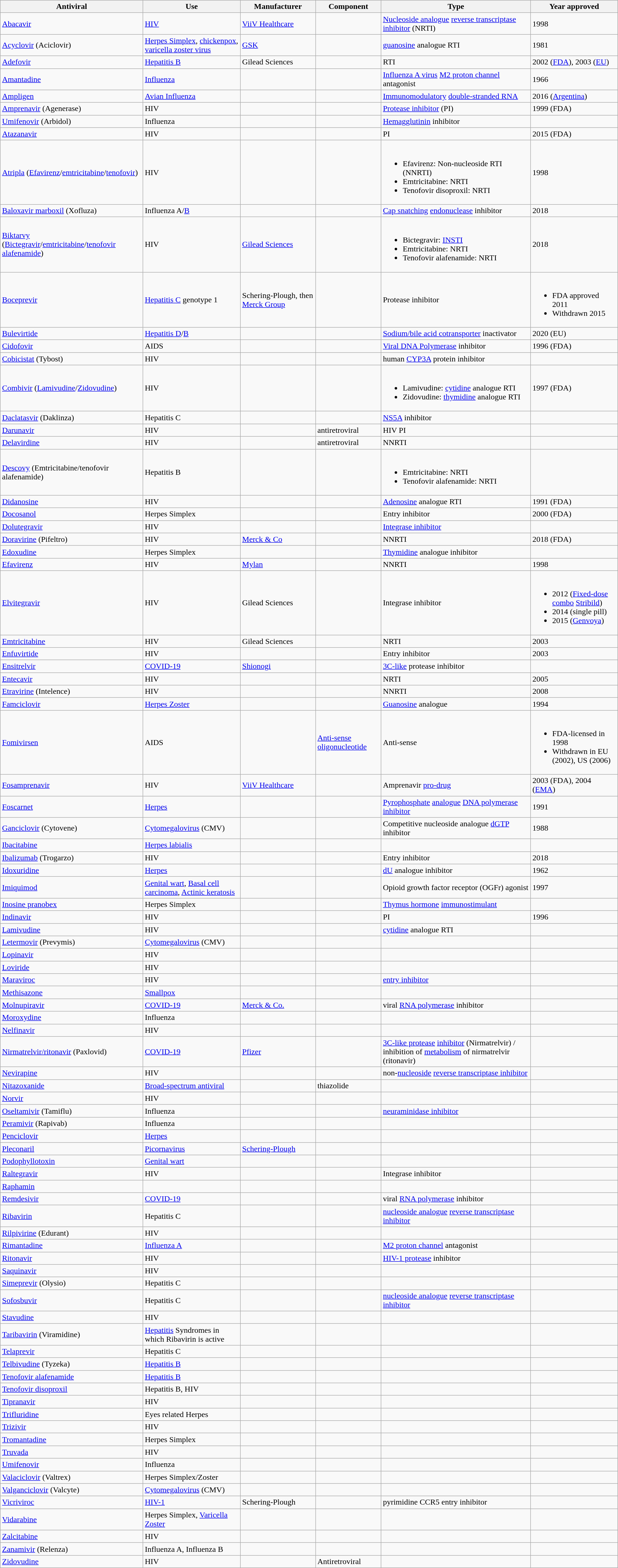<table class="wikitable sortable">
<tr>
<th>Antiviral</th>
<th>Use</th>
<th>Manufacturer</th>
<th>Component</th>
<th>Type</th>
<th>Year approved</th>
</tr>
<tr>
<td><a href='#'>Abacavir</a></td>
<td><a href='#'>HIV</a></td>
<td><a href='#'>ViiV Healthcare</a></td>
<td></td>
<td><a href='#'>Nucleoside analogue</a> <a href='#'>reverse transcriptase inhibitor</a> (NRTI)</td>
<td>1998</td>
</tr>
<tr>
<td><a href='#'>Acyclovir</a> (Aciclovir)</td>
<td><a href='#'>Herpes Simplex</a>, <a href='#'>chickenpox</a>, <a href='#'>varicella zoster virus</a></td>
<td><a href='#'>GSK</a></td>
<td></td>
<td><a href='#'>guanosine</a> analogue RTI</td>
<td>1981</td>
</tr>
<tr>
<td><a href='#'>Adefovir</a></td>
<td><a href='#'>Hepatitis B</a></td>
<td>Gilead Sciences</td>
<td></td>
<td>RTI</td>
<td>2002 (<a href='#'>FDA</a>), 2003 (<a href='#'>EU</a>)</td>
</tr>
<tr>
<td><a href='#'>Amantadine</a></td>
<td><a href='#'>Influenza</a></td>
<td></td>
<td></td>
<td><a href='#'>Influenza A virus</a> <a href='#'>M2 proton channel</a> antagonist</td>
<td>1966</td>
</tr>
<tr>
<td><a href='#'>Ampligen</a></td>
<td><a href='#'>Avian Influenza</a></td>
<td></td>
<td></td>
<td><a href='#'>Immunomodulatory</a> <a href='#'>double-stranded RNA</a></td>
<td>2016 (<a href='#'>Argentina</a>)</td>
</tr>
<tr>
<td><a href='#'>Amprenavir</a> (Agenerase)</td>
<td>HIV</td>
<td></td>
<td></td>
<td><a href='#'>Protease inhibitor</a> (PI)</td>
<td>1999 (FDA)</td>
</tr>
<tr>
<td><a href='#'>Umifenovir</a> (Arbidol)</td>
<td>Influenza</td>
<td></td>
<td></td>
<td><a href='#'>Hemagglutinin</a> inhibitor</td>
<td></td>
</tr>
<tr>
<td><a href='#'>Atazanavir</a></td>
<td>HIV</td>
<td></td>
<td></td>
<td>PI</td>
<td>2015 (FDA)</td>
</tr>
<tr>
<td><a href='#'>Atripla</a> (<a href='#'>Efavirenz</a>/<a href='#'>emtricitabine</a>/<a href='#'>tenofovir</a>)</td>
<td>HIV</td>
<td></td>
<td></td>
<td><br><ul><li>Efavirenz: Non-nucleoside RTI (NNRTI)</li><li>Emtricitabine: NRTI</li><li>Tenofovir disoproxil: NRTI</li></ul></td>
<td>1998</td>
</tr>
<tr>
<td><a href='#'>Baloxavir marboxil</a> (Xofluza)</td>
<td>Influenza A/<a href='#'>B</a></td>
<td></td>
<td></td>
<td><a href='#'>Cap snatching</a> <a href='#'>endonuclease</a> inhibitor</td>
<td>2018</td>
</tr>
<tr>
<td><a href='#'>Biktarvy</a> (<a href='#'>Bictegravir</a>/<a href='#'>emtricitabine</a>/<a href='#'>tenofovir alafenamide</a>)</td>
<td>HIV</td>
<td><a href='#'>Gilead Sciences</a></td>
<td></td>
<td><br><ul><li>Bictegravir: <a href='#'>INSTI</a></li><li>Emtricitabine: NRTI</li><li>Tenofovir alafenamide: NRTI</li></ul></td>
<td>2018</td>
</tr>
<tr>
<td><a href='#'>Boceprevir</a></td>
<td><a href='#'>Hepatitis C</a> genotype 1</td>
<td>Schering-Plough, then <a href='#'>Merck Group</a></td>
<td></td>
<td>Protease inhibitor</td>
<td><br><ul><li>FDA approved 2011</li><li>Withdrawn 2015</li></ul></td>
</tr>
<tr>
<td><a href='#'>Bulevirtide</a></td>
<td><a href='#'>Hepatitis D</a>/<a href='#'>B</a></td>
<td></td>
<td></td>
<td><a href='#'>Sodium/bile acid cotransporter</a> inactivator</td>
<td>2020 (EU)</td>
</tr>
<tr>
<td><a href='#'>Cidofovir</a></td>
<td>AIDS</td>
<td></td>
<td></td>
<td><a href='#'>Viral DNA Polymerase</a> inhibitor</td>
<td>1996 (FDA)</td>
</tr>
<tr>
<td><a href='#'>Cobicistat</a> (Tybost)</td>
<td>HIV</td>
<td></td>
<td></td>
<td>human <a href='#'>CYP3A</a> protein inhibitor</td>
<td></td>
</tr>
<tr>
<td><a href='#'>Combivir</a> (<a href='#'>Lamivudine</a>/<a href='#'>Zidovudine</a>)</td>
<td>HIV</td>
<td></td>
<td></td>
<td><br><ul><li>Lamivudine: <a href='#'>cytidine</a> analogue RTI</li><li>Zidovudine: <a href='#'>thymidine</a> analogue RTI</li></ul></td>
<td>1997 (FDA)</td>
</tr>
<tr>
<td><a href='#'>Daclatasvir</a> (Daklinza)</td>
<td>Hepatitis C</td>
<td></td>
<td></td>
<td><a href='#'>NS5A</a> inhibitor</td>
<td></td>
</tr>
<tr>
<td><a href='#'>Darunavir</a></td>
<td>HIV</td>
<td></td>
<td>antiretroviral</td>
<td>HIV PI</td>
<td></td>
</tr>
<tr>
<td><a href='#'>Delavirdine</a></td>
<td>HIV</td>
<td></td>
<td>antiretroviral</td>
<td>NNRTI</td>
<td></td>
</tr>
<tr>
<td><a href='#'>Descovy</a> (Emtricitabine/tenofovir alafenamide)</td>
<td>Hepatitis B</td>
<td></td>
<td></td>
<td><br><ul><li>Emtricitabine: NRTI</li><li>Tenofovir alafenamide: NRTI</li></ul></td>
<td></td>
</tr>
<tr>
<td><a href='#'>Didanosine</a></td>
<td>HIV</td>
<td></td>
<td></td>
<td><a href='#'>Adenosine</a> analogue RTI</td>
<td>1991 (FDA)</td>
</tr>
<tr>
<td><a href='#'>Docosanol</a></td>
<td>Herpes Simplex</td>
<td></td>
<td></td>
<td>Entry inhibitor</td>
<td>2000 (FDA)</td>
</tr>
<tr>
<td><a href='#'>Dolutegravir</a></td>
<td>HIV</td>
<td></td>
<td></td>
<td><a href='#'>Integrase inhibitor</a></td>
<td></td>
</tr>
<tr>
<td><a href='#'>Doravirine</a> (Pifeltro)</td>
<td>HIV</td>
<td><a href='#'>Merck & Co</a></td>
<td></td>
<td>NNRTI</td>
<td>2018 (FDA)</td>
</tr>
<tr>
<td><a href='#'>Edoxudine</a></td>
<td>Herpes Simplex</td>
<td></td>
<td></td>
<td><a href='#'>Thymidine</a> analogue inhibitor</td>
<td></td>
</tr>
<tr>
<td><a href='#'>Efavirenz</a></td>
<td>HIV</td>
<td><a href='#'>Mylan</a></td>
<td></td>
<td>NNRTI</td>
<td>1998</td>
</tr>
<tr>
<td><a href='#'>Elvitegravir</a></td>
<td>HIV</td>
<td>Gilead Sciences</td>
<td></td>
<td>Integrase inhibitor</td>
<td><br><ul><li>2012 (<a href='#'>Fixed-dose combo</a> <a href='#'>Stribild</a>)</li><li>2014 (single pill)</li><li>2015 (<a href='#'>Genvoya</a>)</li></ul></td>
</tr>
<tr>
<td><a href='#'>Emtricitabine</a></td>
<td>HIV</td>
<td>Gilead Sciences</td>
<td></td>
<td>NRTI</td>
<td>2003</td>
</tr>
<tr>
<td><a href='#'>Enfuvirtide</a></td>
<td>HIV</td>
<td></td>
<td></td>
<td>Entry inhibitor</td>
<td>2003</td>
</tr>
<tr>
<td><a href='#'>Ensitrelvir</a></td>
<td><a href='#'>COVID-19</a></td>
<td><a href='#'>Shionogi</a></td>
<td></td>
<td><a href='#'>3C-like</a> protease inhibitor</td>
<td></td>
</tr>
<tr>
<td><a href='#'>Entecavir</a></td>
<td>HIV</td>
<td></td>
<td></td>
<td>NRTI</td>
<td>2005</td>
</tr>
<tr>
<td><a href='#'>Etravirine</a> (Intelence)</td>
<td>HIV</td>
<td></td>
<td></td>
<td>NNRTI</td>
<td>2008</td>
</tr>
<tr>
<td><a href='#'>Famciclovir</a></td>
<td><a href='#'>Herpes Zoster</a></td>
<td></td>
<td></td>
<td><a href='#'>Guanosine</a> analogue</td>
<td>1994</td>
</tr>
<tr>
<td><a href='#'>Fomivirsen</a></td>
<td>AIDS</td>
<td></td>
<td><a href='#'>Anti-sense</a> <a href='#'>oligonucleotide</a></td>
<td>Anti-sense</td>
<td><br><ul><li>FDA-licensed in 1998</li><li>Withdrawn in EU (2002), US (2006)</li></ul></td>
</tr>
<tr>
<td><a href='#'>Fosamprenavir</a></td>
<td>HIV</td>
<td><a href='#'>ViiV Healthcare</a></td>
<td></td>
<td>Amprenavir <a href='#'>pro-drug</a></td>
<td>2003 (FDA), 2004 (<a href='#'>EMA</a>)</td>
</tr>
<tr>
<td><a href='#'>Foscarnet</a></td>
<td><a href='#'>Herpes</a></td>
<td></td>
<td></td>
<td><a href='#'>Pyrophosphate</a> <a href='#'>analogue</a> <a href='#'>DNA polymerase inhibitor</a></td>
<td>1991</td>
</tr>
<tr>
<td><a href='#'>Ganciclovir</a> (Cytovene)</td>
<td><a href='#'>Cytomegalovirus</a> (CMV)</td>
<td></td>
<td></td>
<td>Competitive nucleoside analogue <a href='#'>dGTP</a> inhibitor</td>
<td>1988</td>
</tr>
<tr>
<td><a href='#'>Ibacitabine</a></td>
<td><a href='#'>Herpes labialis</a></td>
<td></td>
<td></td>
<td></td>
<td></td>
</tr>
<tr>
<td><a href='#'>Ibalizumab</a> (Trogarzo)</td>
<td>HIV</td>
<td></td>
<td></td>
<td>Entry inhibitor</td>
<td>2018</td>
</tr>
<tr>
<td><a href='#'>Idoxuridine</a></td>
<td><a href='#'>Herpes</a></td>
<td></td>
<td></td>
<td><a href='#'>dU</a> analogue inhibitor</td>
<td>1962</td>
</tr>
<tr>
<td><a href='#'>Imiquimod</a></td>
<td><a href='#'>Genital wart</a>, <a href='#'>Basal cell carcinoma</a>, <a href='#'>Actinic keratosis</a></td>
<td></td>
<td></td>
<td>Opioid growth factor receptor (OGFr) agonist</td>
<td>1997</td>
</tr>
<tr>
<td><a href='#'>Inosine pranobex</a></td>
<td>Herpes Simplex</td>
<td></td>
<td></td>
<td><a href='#'>Thymus hormone</a> <a href='#'>immunostimulant</a></td>
<td></td>
</tr>
<tr>
<td><a href='#'>Indinavir</a></td>
<td>HIV</td>
<td></td>
<td></td>
<td>PI</td>
<td>1996</td>
</tr>
<tr>
<td><a href='#'>Lamivudine</a></td>
<td>HIV</td>
<td></td>
<td></td>
<td><a href='#'>cytidine</a> analogue RTI</td>
<td></td>
</tr>
<tr>
<td><a href='#'>Letermovir</a> (Prevymis)</td>
<td><a href='#'>Cytomegalovirus</a> (CMV)</td>
<td></td>
<td></td>
<td></td>
<td></td>
</tr>
<tr>
<td><a href='#'>Lopinavir</a></td>
<td>HIV</td>
<td></td>
<td></td>
<td></td>
<td></td>
</tr>
<tr>
<td><a href='#'>Loviride</a></td>
<td>HIV</td>
<td></td>
<td></td>
<td></td>
<td></td>
</tr>
<tr>
<td><a href='#'>Maraviroc</a></td>
<td>HIV</td>
<td></td>
<td></td>
<td><a href='#'>entry inhibitor</a></td>
<td></td>
</tr>
<tr>
<td><a href='#'>Methisazone</a></td>
<td><a href='#'>Smallpox</a></td>
<td></td>
<td></td>
<td></td>
<td></td>
</tr>
<tr>
<td><a href='#'>Molnupiravir</a></td>
<td><a href='#'>COVID-19</a></td>
<td><a href='#'>Merck & Co.</a></td>
<td></td>
<td>viral <a href='#'>RNA polymerase</a> inhibitor</td>
<td></td>
</tr>
<tr>
<td><a href='#'>Moroxydine</a></td>
<td>Influenza</td>
<td></td>
<td></td>
<td></td>
<td></td>
</tr>
<tr>
<td><a href='#'>Nelfinavir</a></td>
<td>HIV</td>
<td></td>
<td></td>
<td></td>
<td></td>
</tr>
<tr>
<td><a href='#'>Nirmatrelvir/ritonavir</a> (Paxlovid)</td>
<td><a href='#'>COVID-19</a></td>
<td><a href='#'>Pfizer</a></td>
<td></td>
<td><a href='#'>3C-like protease</a> <a href='#'>inhibitor</a> (Nirmatrelvir) / inhibition of <a href='#'>metabolism</a> of nirmatrelvir (ritonavir)</td>
<td></td>
</tr>
<tr>
<td><a href='#'>Nevirapine</a></td>
<td>HIV</td>
<td></td>
<td></td>
<td>non-<a href='#'>nucleoside</a> <a href='#'>reverse transcriptase inhibitor</a></td>
<td></td>
</tr>
<tr>
<td><a href='#'>Nitazoxanide</a></td>
<td><a href='#'>Broad-spectrum antiviral</a></td>
<td></td>
<td>thiazolide</td>
<td></td>
<td></td>
</tr>
<tr>
<td><a href='#'>Norvir</a></td>
<td>HIV</td>
<td></td>
<td></td>
<td></td>
<td></td>
</tr>
<tr>
<td><a href='#'>Oseltamivir</a> (Tamiflu)</td>
<td>Influenza</td>
<td></td>
<td></td>
<td><a href='#'>neuraminidase inhibitor</a></td>
<td></td>
</tr>
<tr>
<td><a href='#'>Peramivir</a> (Rapivab)</td>
<td>Influenza</td>
<td></td>
<td></td>
<td></td>
<td></td>
</tr>
<tr>
<td><a href='#'>Penciclovir</a></td>
<td><a href='#'>Herpes</a></td>
<td></td>
<td></td>
<td></td>
<td></td>
</tr>
<tr>
<td><a href='#'>Pleconaril</a></td>
<td><a href='#'>Picornavirus</a></td>
<td><a href='#'>Schering-Plough</a></td>
<td></td>
<td></td>
<td></td>
</tr>
<tr>
<td><a href='#'>Podophyllotoxin</a></td>
<td><a href='#'>Genital wart</a></td>
<td></td>
<td></td>
<td></td>
<td></td>
</tr>
<tr>
<td><a href='#'>Raltegravir</a></td>
<td>HIV</td>
<td></td>
<td></td>
<td>Integrase inhibitor</td>
<td></td>
</tr>
<tr>
<td><a href='#'>Raphamin</a></td>
<td></td>
<td></td>
<td></td>
<td></td>
<td></td>
</tr>
<tr>
<td><a href='#'>Remdesivir</a></td>
<td><a href='#'>COVID-19</a></td>
<td></td>
<td></td>
<td>viral <a href='#'>RNA polymerase</a> inhibitor</td>
<td></td>
</tr>
<tr>
<td><a href='#'>Ribavirin</a></td>
<td>Hepatitis C</td>
<td></td>
<td></td>
<td><a href='#'>nucleoside analogue</a> <a href='#'>reverse transcriptase inhibitor</a></td>
<td></td>
</tr>
<tr>
<td><a href='#'>Rilpivirine</a> (Edurant)</td>
<td>HIV</td>
<td></td>
<td></td>
<td></td>
<td></td>
</tr>
<tr>
<td><a href='#'>Rimantadine</a></td>
<td><a href='#'>Influenza A</a></td>
<td></td>
<td></td>
<td><a href='#'>M2 proton channel</a> antagonist</td>
<td></td>
</tr>
<tr>
<td><a href='#'>Ritonavir</a></td>
<td>HIV</td>
<td></td>
<td></td>
<td><a href='#'>HIV-1 protease</a> inhibitor</td>
<td></td>
</tr>
<tr>
<td><a href='#'>Saquinavir</a></td>
<td>HIV</td>
<td></td>
<td></td>
<td></td>
<td></td>
</tr>
<tr>
<td><a href='#'>Simeprevir</a> (Olysio)</td>
<td>Hepatitis C</td>
<td></td>
<td></td>
<td></td>
<td></td>
</tr>
<tr>
<td><a href='#'>Sofosbuvir</a></td>
<td>Hepatitis C</td>
<td></td>
<td></td>
<td><a href='#'>nucleoside analogue</a> <a href='#'>reverse transcriptase inhibitor</a></td>
<td></td>
</tr>
<tr>
<td><a href='#'>Stavudine</a></td>
<td>HIV</td>
<td></td>
<td></td>
<td></td>
<td></td>
</tr>
<tr>
<td><a href='#'>Taribavirin</a> (Viramidine)</td>
<td><a href='#'>Hepatitis</a> Syndromes in which Ribavirin is active</td>
<td></td>
<td></td>
<td></td>
<td></td>
</tr>
<tr>
<td><a href='#'>Telaprevir</a></td>
<td>Hepatitis C</td>
<td></td>
<td></td>
<td></td>
<td></td>
</tr>
<tr>
<td><a href='#'>Telbivudine</a> (Tyzeka)</td>
<td><a href='#'>Hepatitis B</a></td>
<td></td>
<td></td>
<td></td>
<td></td>
</tr>
<tr>
<td><a href='#'>Tenofovir alafenamide</a></td>
<td><a href='#'>Hepatitis B</a></td>
<td></td>
<td></td>
<td></td>
<td></td>
</tr>
<tr>
<td><a href='#'>Tenofovir disoproxil</a></td>
<td>Hepatitis B, HIV</td>
<td></td>
<td></td>
<td></td>
<td></td>
</tr>
<tr>
<td><a href='#'>Tipranavir</a></td>
<td>HIV</td>
<td></td>
<td></td>
<td></td>
<td></td>
</tr>
<tr>
<td><a href='#'>Trifluridine</a></td>
<td>Eyes related Herpes</td>
<td></td>
<td></td>
<td></td>
<td></td>
</tr>
<tr>
<td><a href='#'>Trizivir</a></td>
<td>HIV</td>
<td></td>
<td></td>
<td></td>
<td></td>
</tr>
<tr>
<td><a href='#'>Tromantadine</a></td>
<td>Herpes Simplex</td>
<td></td>
<td></td>
<td></td>
<td></td>
</tr>
<tr>
<td><a href='#'>Truvada</a></td>
<td>HIV</td>
<td></td>
<td></td>
<td></td>
<td></td>
</tr>
<tr>
<td><a href='#'>Umifenovir</a></td>
<td>Influenza</td>
<td></td>
<td></td>
<td></td>
<td></td>
</tr>
<tr>
<td><a href='#'>Valaciclovir</a> (Valtrex)</td>
<td>Herpes Simplex/Zoster</td>
<td></td>
<td></td>
<td></td>
<td></td>
</tr>
<tr>
<td><a href='#'>Valganciclovir</a> (Valcyte)</td>
<td><a href='#'>Cytomegalovirus</a> (CMV)</td>
<td></td>
<td></td>
<td></td>
<td></td>
</tr>
<tr>
<td><a href='#'>Vicriviroc</a></td>
<td><a href='#'>HIV-1</a></td>
<td>Schering-Plough</td>
<td></td>
<td>pyrimidine CCR5 entry inhibitor</td>
<td></td>
</tr>
<tr>
<td><a href='#'>Vidarabine</a></td>
<td>Herpes Simplex, <a href='#'>Varicella Zoster</a></td>
<td></td>
<td></td>
<td></td>
<td></td>
</tr>
<tr>
<td><a href='#'>Zalcitabine</a></td>
<td>HIV</td>
<td></td>
<td></td>
<td></td>
<td></td>
</tr>
<tr>
<td><a href='#'>Zanamivir</a> (Relenza)</td>
<td>Influenza A, Influenza B</td>
<td></td>
<td></td>
<td></td>
<td></td>
</tr>
<tr>
<td><a href='#'>Zidovudine</a></td>
<td>HIV</td>
<td></td>
<td>Antiretroviral</td>
<td></td>
<td></td>
</tr>
</table>
